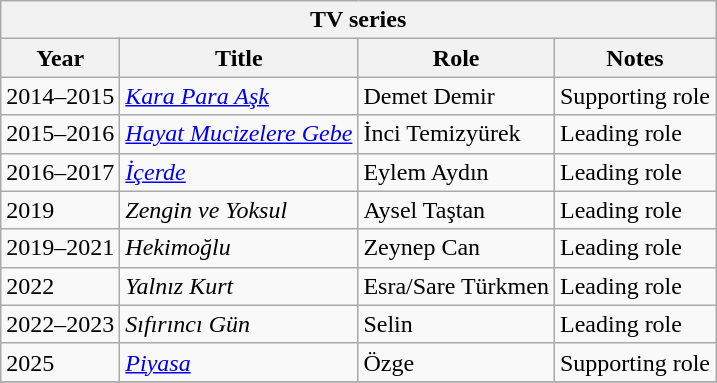<table class="wikitable sortable">
<tr>
<th colspan="4">TV series</th>
</tr>
<tr>
<th>Year</th>
<th>Title</th>
<th>Role</th>
<th>Notes</th>
</tr>
<tr>
<td>2014–2015</td>
<td><em><a href='#'>Kara Para Aşk</a></em></td>
<td>Demet Demir</td>
<td>Supporting role</td>
</tr>
<tr>
<td>2015–2016</td>
<td><em><a href='#'>Hayat Mucizelere Gebe</a></em></td>
<td>İnci Temizyürek</td>
<td>Leading role</td>
</tr>
<tr>
<td>2016–2017</td>
<td><em><a href='#'>İçerde</a></em></td>
<td>Eylem Aydın</td>
<td>Leading role</td>
</tr>
<tr>
<td>2019</td>
<td><em>Zengin ve Yoksul</em></td>
<td>Aysel Taştan</td>
<td>Leading role</td>
</tr>
<tr>
<td>2019–2021</td>
<td><em>Hekimoğlu</em></td>
<td>Zeynep Can</td>
<td>Leading role</td>
</tr>
<tr>
<td>2022</td>
<td><em>Yalnız Kurt</em></td>
<td>Esra/Sare Türkmen</td>
<td>Leading role</td>
</tr>
<tr>
<td>2022–2023</td>
<td><em>Sıfırıncı Gün</em></td>
<td>Selin</td>
<td>Leading role</td>
</tr>
<tr>
<td>2025</td>
<td><em><a href='#'>Piyasa</a></em></td>
<td>Özge</td>
<td>Supporting role</td>
</tr>
<tr>
</tr>
</table>
